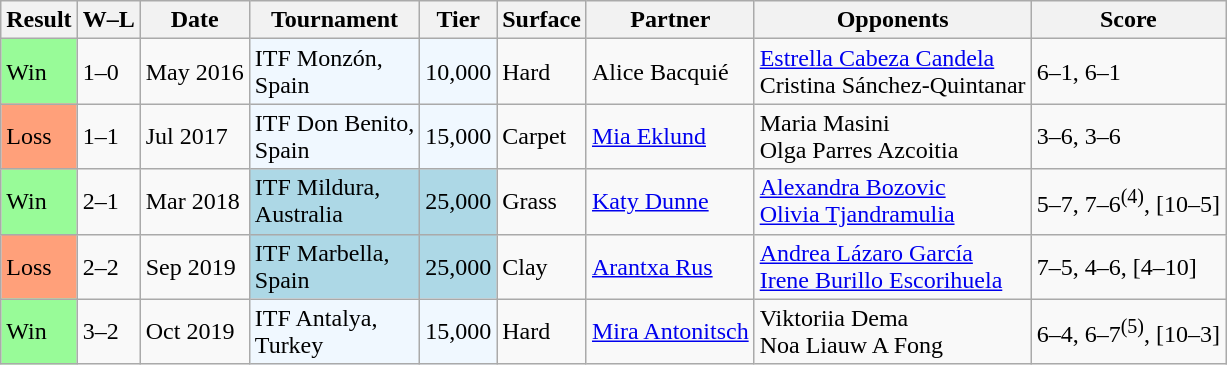<table class="sortable wikitable">
<tr>
<th>Result</th>
<th class="unsortable">W–L</th>
<th>Date</th>
<th>Tournament</th>
<th>Tier</th>
<th>Surface</th>
<th>Partner</th>
<th>Opponents</th>
<th class="unsortable">Score</th>
</tr>
<tr>
<td style="background:#98fb98;">Win</td>
<td>1–0</td>
<td>May 2016</td>
<td style="background:#f0f8ff;">ITF Monzón,<br>Spain</td>
<td style="background:#f0f8ff;">10,000</td>
<td>Hard</td>
<td> Alice Bacquié</td>
<td> <a href='#'>Estrella Cabeza Candela</a><br> Cristina Sánchez-Quintanar</td>
<td>6–1, 6–1</td>
</tr>
<tr>
<td style="background:#FFA07A;">Loss</td>
<td>1–1</td>
<td>Jul 2017</td>
<td style="background:#f0f8ff;">ITF Don Benito,<br>Spain</td>
<td style="background:#f0f8ff;">15,000</td>
<td>Carpet</td>
<td> <a href='#'>Mia Eklund</a></td>
<td> Maria Masini<br> Olga Parres Azcoitia</td>
<td>3–6, 3–6</td>
</tr>
<tr>
<td style="background:#98fb98;">Win</td>
<td>2–1</td>
<td>Mar 2018</td>
<td style="background:lightblue;">ITF Mildura,<br>Australia</td>
<td style="background:lightblue;">25,000</td>
<td>Grass</td>
<td> <a href='#'>Katy Dunne</a></td>
<td> <a href='#'>Alexandra Bozovic</a><br> <a href='#'>Olivia Tjandramulia</a></td>
<td>5–7, 7–6<sup>(4)</sup>, [10–5]</td>
</tr>
<tr>
<td style="background:#FFA07A;">Loss</td>
<td>2–2</td>
<td>Sep 2019</td>
<td style="background:lightblue;">ITF Marbella,<br>Spain</td>
<td style="background:lightblue;">25,000</td>
<td>Clay</td>
<td> <a href='#'>Arantxa Rus</a></td>
<td> <a href='#'>Andrea Lázaro García</a><br> <a href='#'>Irene Burillo Escorihuela</a></td>
<td>7–5, 4–6, [4–10]</td>
</tr>
<tr>
<td style="background:#98fb98;">Win</td>
<td>3–2</td>
<td>Oct 2019</td>
<td style="background:#f0f8ff;">ITF Antalya,<br>Turkey</td>
<td style="background:#f0f8ff;">15,000</td>
<td>Hard</td>
<td> <a href='#'>Mira Antonitsch</a></td>
<td> Viktoriia Dema<br> Noa Liauw A Fong</td>
<td>6–4, 6–7<sup>(5)</sup>, [10–3]</td>
</tr>
</table>
